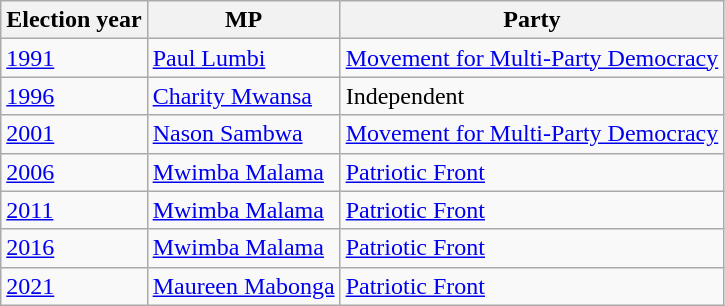<table class=wikitable>
<tr>
<th>Election year</th>
<th>MP</th>
<th>Party</th>
</tr>
<tr>
<td><a href='#'>1991</a></td>
<td><a href='#'>Paul Lumbi</a></td>
<td><a href='#'>Movement for Multi-Party Democracy</a></td>
</tr>
<tr>
<td><a href='#'>1996</a></td>
<td><a href='#'>Charity Mwansa</a></td>
<td>Independent</td>
</tr>
<tr>
<td><a href='#'>2001</a></td>
<td><a href='#'>Nason Sambwa</a></td>
<td><a href='#'>Movement for Multi-Party Democracy</a></td>
</tr>
<tr>
<td><a href='#'>2006</a></td>
<td><a href='#'>Mwimba Malama</a></td>
<td><a href='#'>Patriotic Front</a></td>
</tr>
<tr>
<td><a href='#'>2011</a></td>
<td><a href='#'>Mwimba Malama</a></td>
<td><a href='#'>Patriotic Front</a></td>
</tr>
<tr>
<td><a href='#'>2016</a></td>
<td><a href='#'>Mwimba Malama</a></td>
<td><a href='#'>Patriotic Front</a></td>
</tr>
<tr>
<td><a href='#'>2021</a></td>
<td><a href='#'>Maureen Mabonga</a></td>
<td><a href='#'>Patriotic Front</a></td>
</tr>
</table>
